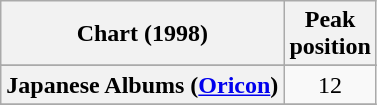<table class="wikitable sortable plainrowheaders">
<tr>
<th scope="col">Chart (1998)</th>
<th scope="col">Peak<br>position</th>
</tr>
<tr>
</tr>
<tr>
</tr>
<tr>
<th scope="row">Japanese Albums (<a href='#'>Oricon</a>)</th>
<td align="center">12</td>
</tr>
<tr>
</tr>
</table>
